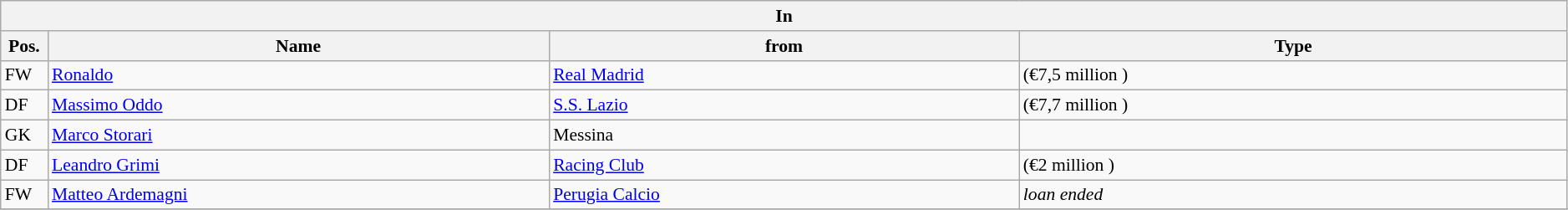<table class="wikitable" style="font-size:90%;width:99%;">
<tr>
<th colspan="4">In</th>
</tr>
<tr>
<th width=3%>Pos.</th>
<th width=32%>Name</th>
<th width=30%>from</th>
<th width=35%>Type</th>
</tr>
<tr>
<td>FW</td>
<td><a href='#'>Ronaldo</a></td>
<td><a href='#'>Real Madrid</a></td>
<td>(€7,5 million )</td>
</tr>
<tr>
<td>DF</td>
<td><a href='#'>Massimo Oddo</a></td>
<td><a href='#'>S.S. Lazio</a></td>
<td>(€7,7 million )</td>
</tr>
<tr>
<td>GK</td>
<td><a href='#'>Marco Storari</a></td>
<td>Messina</td>
<td></td>
</tr>
<tr>
<td>DF</td>
<td><a href='#'>Leandro Grimi</a></td>
<td><a href='#'>Racing Club</a></td>
<td>(€2 million )</td>
</tr>
<tr>
<td>FW</td>
<td><a href='#'>Matteo Ardemagni</a></td>
<td><a href='#'>Perugia Calcio</a></td>
<td><em>loan ended</em></td>
</tr>
<tr>
</tr>
</table>
